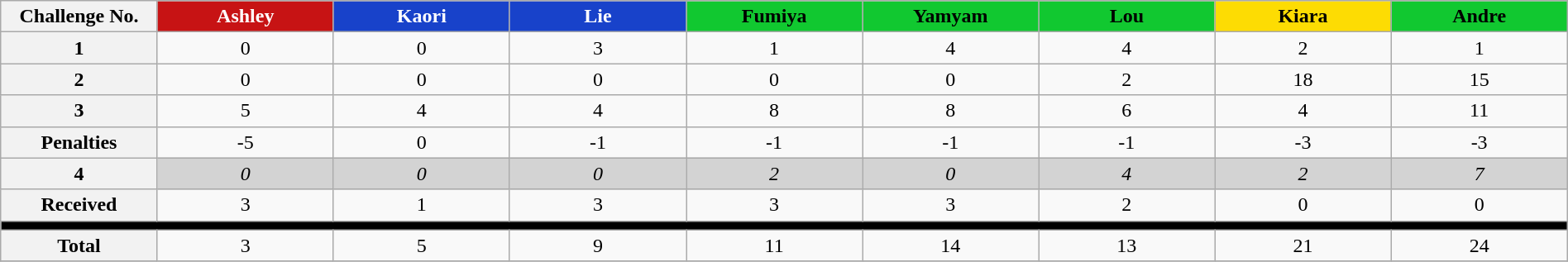<table class="wikitable" style="text-align:center; font-size:100%; line-height:18px;" width="100%">
<tr>
<th style="width: 10%;">Challenge No.</th>
<th style="width: 11.25%; background:#C71314; color:white;">Ashley</th>
<th style="width: 11.25%; background:#1842CA; color:white;">Kaori</th>
<th style="width: 11.25%; background:#1842CA; color:white;">Lie</th>
<th style="width: 11.25%; background:#11C830;">Fumiya</th>
<th style="width: 11.25%; background:#11C830;">Yamyam</th>
<th style="width: 11.25%; background:#11C830;">Lou</th>
<th style="width: 11.25%; background:#FDDC03;">Kiara</th>
<th style="width: 11.25%; background:#11C830;">Andre</th>
</tr>
<tr>
<th>1</th>
<td>0</td>
<td>0</td>
<td>3</td>
<td>1</td>
<td>4</td>
<td>4</td>
<td>2</td>
<td>1</td>
</tr>
<tr>
<th>2</th>
<td>0</td>
<td>0</td>
<td>0</td>
<td>0</td>
<td>0</td>
<td>2</td>
<td>18</td>
<td>15</td>
</tr>
<tr>
<th>3</th>
<td>5</td>
<td>4</td>
<td>4</td>
<td>8</td>
<td>8</td>
<td>6</td>
<td>4</td>
<td>11</td>
</tr>
<tr>
<th>Penalties</th>
<td>-5</td>
<td>0</td>
<td>-1</td>
<td>-1</td>
<td>-1</td>
<td>-1</td>
<td>-3</td>
<td>-3</td>
</tr>
<tr>
<th>4</th>
<td style="background:lightgrey;"><em>0</em></td>
<td style="background:lightgrey;"><em>0</em></td>
<td style="background:lightgrey;"><em>0</em></td>
<td style="background:lightgrey;"><em>2</em></td>
<td style="background:lightgrey;"><em>0</em></td>
<td style="background:lightgrey;"><em>4</em></td>
<td style="background:lightgrey;"><em>2</em></td>
<td style="background:lightgrey;"><em>7</em></td>
</tr>
<tr>
<th>Received</th>
<td>3</td>
<td>1</td>
<td>3</td>
<td>3</td>
<td>3</td>
<td>2</td>
<td>0</td>
<td>0</td>
</tr>
<tr>
<th style="background:#000000;" colspan="09"></th>
</tr>
<tr>
<th>Total</th>
<td>3</td>
<td>5</td>
<td>9</td>
<td>11</td>
<td>14</td>
<td>13</td>
<td>21</td>
<td>24</td>
</tr>
<tr>
</tr>
</table>
